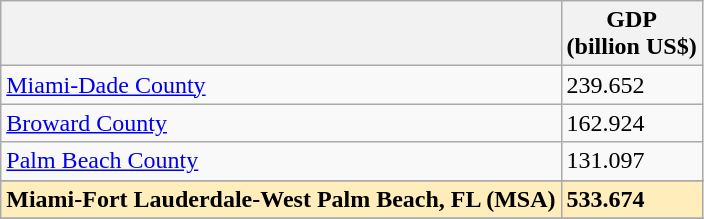<table class="wikitable">
<tr>
<th></th>
<th>GDP<br>(billion US$)</th>
</tr>
<tr>
<td><a href='#'>Miami-Dade County</a></td>
<td>239.652</td>
</tr>
<tr>
<td><a href='#'>Broward County</a></td>
<td>162.924</td>
</tr>
<tr>
<td><a href='#'>Palm Beach County</a></td>
<td>131.097</td>
</tr>
<tr>
</tr>
<tr style="background:#feb;">
<td><strong>Miami-Fort Lauderdale-West Palm Beach, FL (MSA)</strong></td>
<td><strong>533.674</strong></td>
</tr>
<tr>
</tr>
</table>
